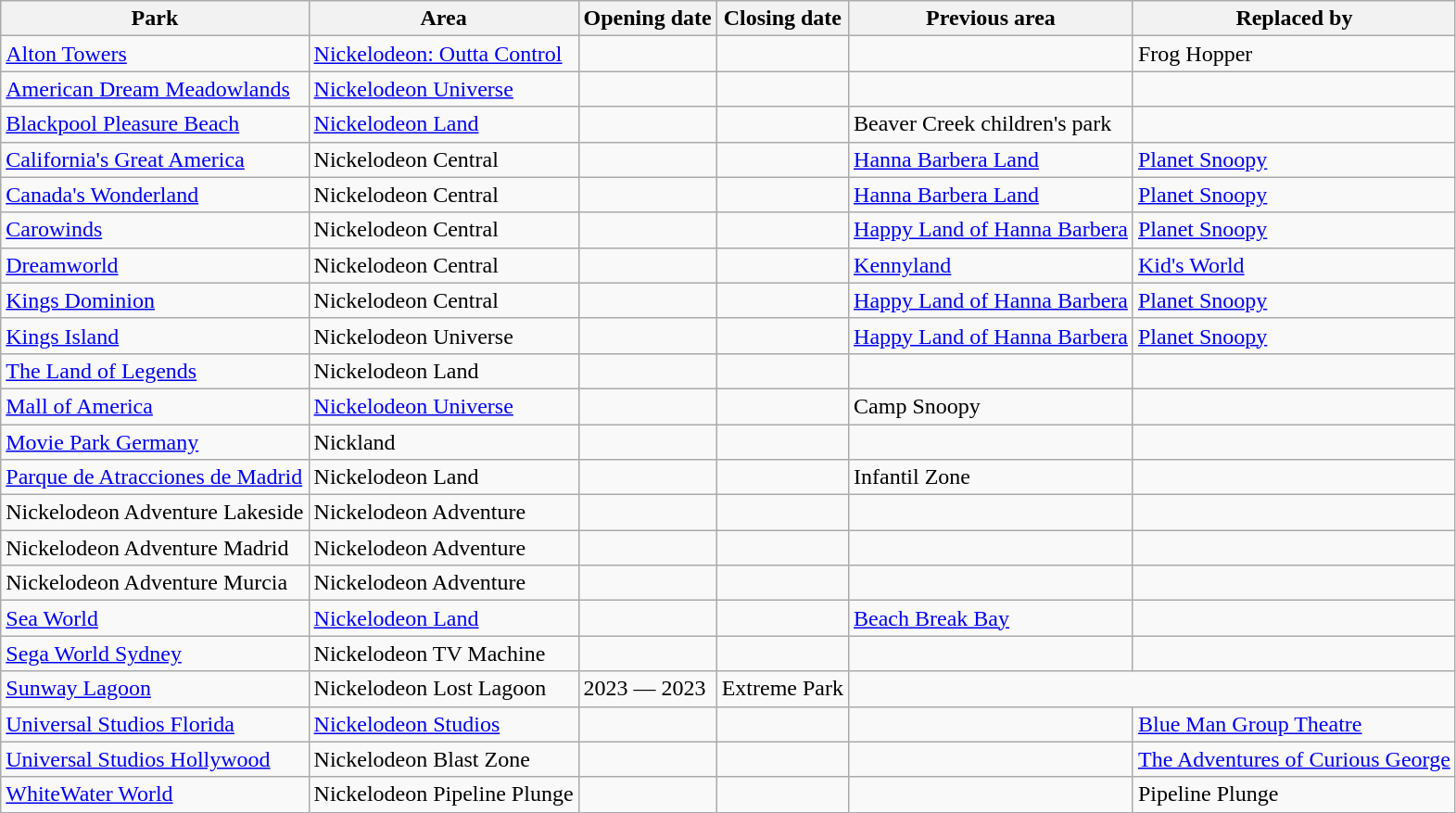<table class="wikitable sortable">
<tr>
<th>Park</th>
<th>Area</th>
<th>Opening date</th>
<th>Closing date</th>
<th>Previous area</th>
<th>Replaced by</th>
</tr>
<tr>
<td><a href='#'>Alton Towers</a></td>
<td><a href='#'>Nickelodeon: Outta Control</a></td>
<td></td>
<td></td>
<td></td>
<td>Frog Hopper</td>
</tr>
<tr>
<td><a href='#'>American Dream Meadowlands</a></td>
<td><a href='#'>Nickelodeon Universe</a></td>
<td></td>
<td></td>
<td></td>
<td></td>
</tr>
<tr>
<td><a href='#'>Blackpool Pleasure Beach</a></td>
<td><a href='#'>Nickelodeon Land</a></td>
<td></td>
<td></td>
<td>Beaver Creek children's park</td>
<td></td>
</tr>
<tr>
<td><a href='#'>California's Great America</a></td>
<td>Nickelodeon Central</td>
<td></td>
<td></td>
<td><a href='#'>Hanna Barbera Land</a></td>
<td><a href='#'>Planet Snoopy</a></td>
</tr>
<tr>
<td><a href='#'>Canada's Wonderland</a></td>
<td>Nickelodeon Central</td>
<td></td>
<td></td>
<td><a href='#'>Hanna Barbera Land</a></td>
<td><a href='#'>Planet Snoopy</a></td>
</tr>
<tr>
<td><a href='#'>Carowinds</a></td>
<td>Nickelodeon Central</td>
<td></td>
<td></td>
<td><a href='#'>Happy Land of Hanna Barbera</a></td>
<td><a href='#'>Planet Snoopy</a></td>
</tr>
<tr>
<td><a href='#'>Dreamworld</a></td>
<td>Nickelodeon Central</td>
<td></td>
<td></td>
<td><a href='#'>Kennyland</a></td>
<td><a href='#'>Kid's World</a></td>
</tr>
<tr>
<td><a href='#'>Kings Dominion</a></td>
<td>Nickelodeon Central</td>
<td></td>
<td></td>
<td><a href='#'>Happy Land of Hanna Barbera</a></td>
<td><a href='#'>Planet Snoopy</a></td>
</tr>
<tr>
<td><a href='#'>Kings Island</a></td>
<td>Nickelodeon Universe</td>
<td></td>
<td></td>
<td><a href='#'>Happy Land of Hanna Barbera</a></td>
<td><a href='#'>Planet Snoopy</a></td>
</tr>
<tr>
<td><a href='#'>The Land of Legends</a></td>
<td>Nickelodeon Land</td>
<td></td>
<td></td>
<td></td>
<td></td>
</tr>
<tr>
<td><a href='#'>Mall of America</a></td>
<td><a href='#'>Nickelodeon Universe</a></td>
<td></td>
<td></td>
<td>Camp Snoopy</td>
<td></td>
</tr>
<tr>
<td><a href='#'>Movie Park Germany</a></td>
<td>Nickland</td>
<td></td>
<td></td>
<td></td>
<td></td>
</tr>
<tr>
<td><a href='#'>Parque de Atracciones de Madrid</a></td>
<td>Nickelodeon Land</td>
<td></td>
<td></td>
<td>Infantil Zone</td>
<td></td>
</tr>
<tr>
<td>Nickelodeon Adventure Lakeside</td>
<td>Nickelodeon Adventure</td>
<td></td>
<td></td>
<td></td>
<td></td>
</tr>
<tr>
<td>Nickelodeon Adventure Madrid</td>
<td>Nickelodeon Adventure</td>
<td></td>
<td></td>
<td></td>
<td></td>
</tr>
<tr>
<td>Nickelodeon Adventure Murcia</td>
<td>Nickelodeon Adventure</td>
<td></td>
<td></td>
<td></td>
<td></td>
</tr>
<tr>
<td><a href='#'>Sea World</a></td>
<td><a href='#'>Nickelodeon Land</a></td>
<td></td>
<td></td>
<td><a href='#'>Beach Break Bay</a></td>
<td></td>
</tr>
<tr>
<td><a href='#'>Sega World Sydney</a></td>
<td>Nickelodeon TV Machine</td>
<td></td>
<td></td>
<td></td>
<td></td>
</tr>
<tr>
<td><a href='#'>Sunway Lagoon</a></td>
<td>Nickelodeon Lost Lagoon</td>
<td> 2023 — 2023</td>
<td>Extreme Park</td>
</tr>
<tr>
<td><a href='#'>Universal Studios Florida</a></td>
<td><a href='#'>Nickelodeon Studios</a></td>
<td></td>
<td></td>
<td></td>
<td><a href='#'>Blue Man Group Theatre</a></td>
</tr>
<tr>
<td><a href='#'>Universal Studios Hollywood</a></td>
<td>Nickelodeon Blast Zone</td>
<td></td>
<td></td>
<td></td>
<td><a href='#'>The Adventures of Curious George</a></td>
</tr>
<tr>
<td><a href='#'>WhiteWater World</a></td>
<td>Nickelodeon Pipeline Plunge</td>
<td></td>
<td></td>
<td></td>
<td>Pipeline Plunge</td>
</tr>
</table>
